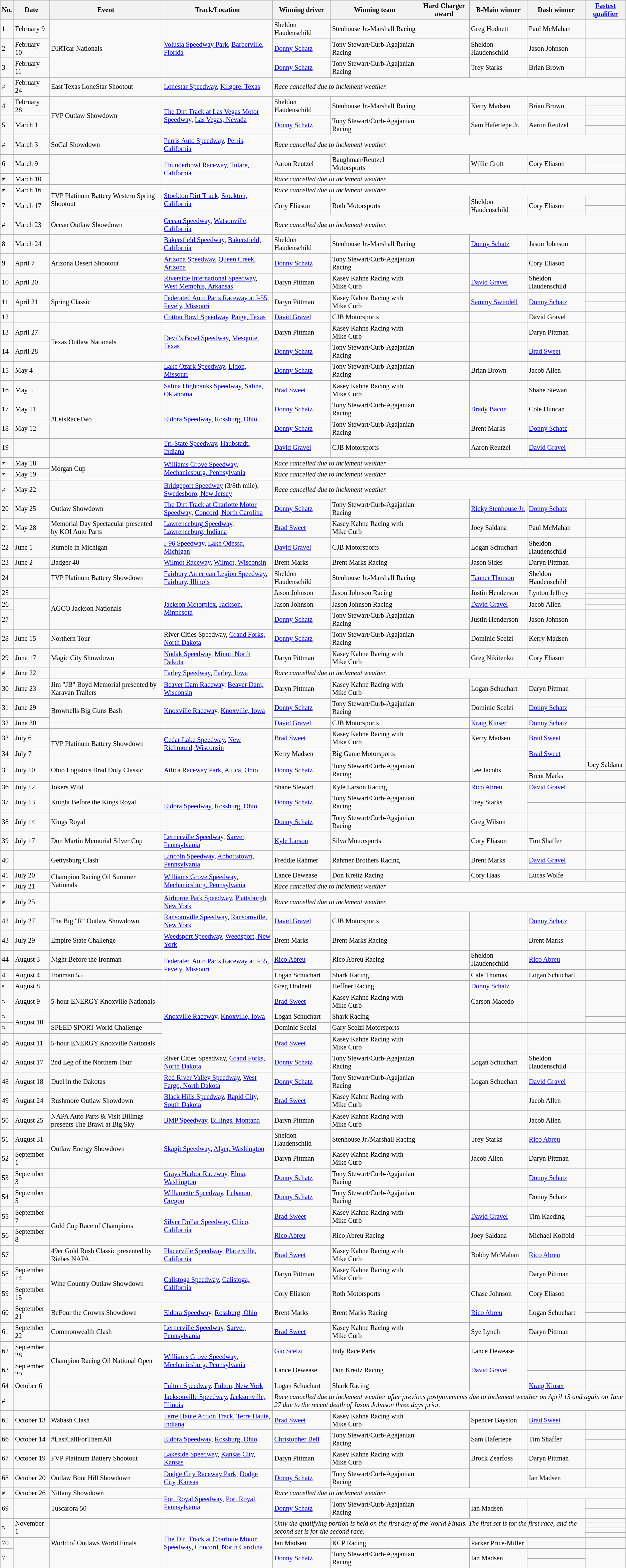<table class="wikitable" style="font-size:85%;">
<tr>
<th>No.</th>
<th>Date</th>
<th>Event</th>
<th>Track/Location</th>
<th>Winning driver</th>
<th>Winning team</th>
<th>Hard Charger award</th>
<th>B-Main winner</th>
<th>Dash winner</th>
<th><a href='#'>Fastest qualifier</a></th>
</tr>
<tr>
<td>1</td>
<td>February 9</td>
<td rowspan=3>DIRTcar Nationals</td>
<td rowspan=3><a href='#'>Volusia Speedway Park</a>, <a href='#'>Barberville, Florida</a></td>
<td>Sheldon Haudenschild</td>
<td>Stenhouse Jr.-Marshall Racing</td>
<td></td>
<td>Greg Hodnett</td>
<td>Paul McMahan</td>
<td></td>
</tr>
<tr>
<td>2</td>
<td>February 10</td>
<td><a href='#'>Donny Schatz</a></td>
<td>Tony Stewart/Curb-Agajanian Racing</td>
<td></td>
<td>Sheldon Haudenschild</td>
<td>Jason Johnson</td>
<td></td>
</tr>
<tr>
<td>3</td>
<td>February 11</td>
<td><a href='#'>Donny Schatz</a></td>
<td>Tony Stewart/Curb-Agajanian Racing</td>
<td></td>
<td>Trey Starks</td>
<td>Brian Brown</td>
<td></td>
</tr>
<tr>
<td>≠</td>
<td>February 24</td>
<td>East Texas LoneStar Shootout</td>
<td><a href='#'>Lonestar Speedway</a>, <a href='#'>Kilgore, Texas</a></td>
<td colspan=6><em>Race cancelled due to inclement weather.</em></td>
</tr>
<tr>
<td rowspan=2>4</td>
<td rowspan=2>February 28</td>
<td rowspan=4>FVP Outlaw Showdown</td>
<td rowspan=4><a href='#'>The Dirt Track at Las Vegas Motor Speedway</a>, <a href='#'>Las Vegas, Nevada</a></td>
<td rowspan=2>Sheldon Haudenschild</td>
<td rowspan=2>Stenhouse Jr.-Marshall Racing</td>
<td rowspan=2></td>
<td rowspan=2>Kerry Madsen</td>
<td rowspan=2>Brian Brown</td>
<td></td>
</tr>
<tr>
<td></td>
</tr>
<tr>
<td rowspan=2>5</td>
<td rowspan=2>March 1</td>
<td rowspan=2><a href='#'>Donny Schatz</a></td>
<td rowspan=2>Tony Stewart/Curb-Agajanian Racing</td>
<td rowspan=2></td>
<td rowspan=2>Sam Hafertepe Jr.</td>
<td rowspan=2>Aaron Reutzel</td>
<td></td>
</tr>
<tr>
<td></td>
</tr>
<tr>
<td>≠</td>
<td>March 3</td>
<td>SoCal Showdown</td>
<td><a href='#'>Perris Auto Speedway</a>, <a href='#'>Perris, California</a></td>
<td colspan=6><em>Race cancelled due to inclement weather.</em></td>
</tr>
<tr>
<td rowspan=2>6</td>
<td rowspan=2>March 9</td>
<td rowspan=3></td>
<td rowspan=3><a href='#'>Thunderbowl Raceway</a>, <a href='#'>Tulare, California</a></td>
<td rowspan=2>Aaron Reutzel</td>
<td rowspan=2>Baughman/Reutzel Motorsports</td>
<td rowspan=2></td>
<td rowspan=2>Willie Croft</td>
<td rowspan=2>Cory Eliason</td>
<td></td>
</tr>
<tr>
<td></td>
</tr>
<tr>
<td>≠</td>
<td>March 10</td>
<td colspan=6><em>Race cancelled due to inclement weather.</em></td>
</tr>
<tr>
<td>≠</td>
<td>March 16</td>
<td rowspan=3>FVP Platinum Battery Western Spring Shootout</td>
<td rowspan=3><a href='#'>Stockton Dirt Track</a>, <a href='#'>Stockton, California</a></td>
<td colspan=6><em>Race cancelled due to inclement weather.</em></td>
</tr>
<tr>
<td rowspan=2>7</td>
<td rowspan=2>March 17</td>
<td rowspan=2>Cory Eliason</td>
<td rowspan=2>Roth Motorsports</td>
<td rowspan=2></td>
<td rowspan=2>Sheldon Haudenschild</td>
<td rowspan=2>Cory Eliason</td>
<td></td>
</tr>
<tr>
<td></td>
</tr>
<tr>
<td>≠</td>
<td>March 23</td>
<td>Ocean Outlaw Showdown</td>
<td><a href='#'>Ocean Speedway</a>, <a href='#'>Watsonville, California</a></td>
<td colspan=6><em>Race cancelled due to inclement weather.</em></td>
</tr>
<tr>
<td>8</td>
<td>March 24</td>
<td></td>
<td><a href='#'>Bakersfield Speedway</a>, <a href='#'>Bakersfield, California</a></td>
<td>Sheldon Haudenschild</td>
<td>Stenhouse Jr.-Marshall Racing</td>
<td></td>
<td><a href='#'>Donny Schatz</a></td>
<td>Jason Johnson</td>
<td></td>
</tr>
<tr>
<td>9</td>
<td>April 7</td>
<td>Arizona Desert Shootout</td>
<td><a href='#'>Arizona Speedway</a>, <a href='#'>Queen Creek, Arizona</a></td>
<td><a href='#'>Donny Schatz</a></td>
<td>Tony Stewart/Curb-Agajanian Racing</td>
<td></td>
<td></td>
<td>Cory Eliason</td>
<td></td>
</tr>
<tr>
<td>10</td>
<td>April 20</td>
<td></td>
<td><a href='#'>Riverside International Speedway</a>, <a href='#'>West Memphis, Arkansas</a></td>
<td>Daryn Pittman</td>
<td>Kasey Kahne Racing with Mike Curb</td>
<td></td>
<td><a href='#'>David Gravel</a></td>
<td>Sheldon Haudenschild</td>
<td></td>
</tr>
<tr>
<td rowspan=2>11</td>
<td rowspan=2>April 21</td>
<td rowspan=2>Spring Classic</td>
<td rowspan=2><a href='#'>Federated Auto Parts Raceway at I-55</a>, <a href='#'>Pevely, Missouri</a></td>
<td rowspan=2>Daryn Pittman</td>
<td rowspan=2>Kasey Kahne Racing with Mike Curb</td>
<td rowspan=2></td>
<td rowspan=2><a href='#'>Sammy Swindell</a></td>
<td rowspan=2><a href='#'>Donny Schatz</a></td>
<td></td>
</tr>
<tr>
<td></td>
</tr>
<tr>
<td>12</td>
<td></td>
<td></td>
<td><a href='#'>Cotton Bowl Speedway</a>, <a href='#'>Paige, Texas</a></td>
<td><a href='#'>David Gravel</a></td>
<td>CJB Motorsports</td>
<td></td>
<td></td>
<td>David Gravel</td>
<td></td>
</tr>
<tr>
<td>13</td>
<td>April 27</td>
<td rowspan=2>Texas Outlaw Nationals</td>
<td rowspan=2><a href='#'>Devil's Bowl Speedway</a>, <a href='#'>Mesquite, Texas</a></td>
<td>Daryn Pittman</td>
<td>Kasey Kahne Racing with Mike Curb</td>
<td></td>
<td></td>
<td>Daryn Pittman</td>
<td></td>
</tr>
<tr>
<td>14</td>
<td>April 28</td>
<td><a href='#'>Donny Schatz</a></td>
<td>Tony Stewart/Curb-Agajanian Racing</td>
<td></td>
<td></td>
<td><a href='#'>Brad Sweet</a></td>
<td></td>
</tr>
<tr>
</tr>
<tr>
<td>15</td>
<td>May 4</td>
<td></td>
<td><a href='#'>Lake Ozark Speedway</a>, <a href='#'>Eldon, Missouri</a></td>
<td><a href='#'>Donny Schatz</a></td>
<td>Tony Stewart/Curb-Agajanian Racing</td>
<td></td>
<td>Brian Brown</td>
<td>Jacob Allen</td>
<td></td>
</tr>
<tr>
<td>16</td>
<td>May 5</td>
<td></td>
<td><a href='#'>Salina Highbanks Speedway</a>, <a href='#'>Salina, Oklahoma</a></td>
<td><a href='#'>Brad Sweet</a></td>
<td>Kasey Kahne Racing with Mike Curb</td>
<td></td>
<td></td>
<td>Shane Stewart</td>
<td></td>
</tr>
<tr>
<td>17</td>
<td>May 11</td>
<td rowspan=2>#LetsRaceTwo</td>
<td rowspan=2><a href='#'>Eldora Speedway</a>, <a href='#'>Rossburg, Ohio</a></td>
<td><a href='#'>Donny Schatz</a></td>
<td>Tony Stewart/Curb-Agajanian Racing</td>
<td></td>
<td><a href='#'>Brady Bacon</a></td>
<td>Cole Duncan</td>
<td></td>
</tr>
<tr>
<td>18</td>
<td>May 12</td>
<td><a href='#'>Donny Schatz</a></td>
<td>Tony Stewart/Curb-Agajanian Racing</td>
<td></td>
<td>Brent Marks</td>
<td><a href='#'>Donny Schatz</a></td>
<td></td>
</tr>
<tr>
<td rowspan=2>19</td>
<td rowspan=2></td>
<td rowspan=2></td>
<td rowspan=2><a href='#'>Tri-State Speedway</a>, <a href='#'>Haubstadt, Indiana</a></td>
<td rowspan=2><a href='#'>David Gravel</a></td>
<td rowspan=2>CJB Motorsports</td>
<td rowspan=2></td>
<td rowspan=2>Aaron Reutzel</td>
<td rowspan=2><a href='#'>David Gravel</a></td>
<td></td>
</tr>
<tr>
<td></td>
</tr>
<tr>
<td>≠</td>
<td>May 18</td>
<td rowspan=2>Morgan Cup</td>
<td rowspan=2><a href='#'>Williams Grove Speedway</a>, <a href='#'>Mechanicsburg, Pennsylvania</a></td>
<td colspan=6><em>Race cancelled due to inclement weather.</em></td>
</tr>
<tr>
<td>≠</td>
<td>May 19</td>
<td colspan=6><em>Race cancelled due to inclement weather.</em></td>
</tr>
<tr>
<td>≠</td>
<td>May 22</td>
<td></td>
<td><a href='#'>Bridgeport Speedway</a> (3/8th mile), <a href='#'>Swedesboro, New Jersey</a></td>
<td colspan=6><em>Race cancelled due to inclement weather.</em></td>
</tr>
<tr>
<td>20</td>
<td>May 25</td>
<td>Outlaw Showdown</td>
<td><a href='#'>The Dirt Track at Charlotte Motor Speedway</a>, <a href='#'>Concord, North Carolina</a></td>
<td><a href='#'>Donny Schatz</a></td>
<td>Tony Stewart/Curb-Agajanian Racing</td>
<td></td>
<td><a href='#'>Ricky Stenhouse Jr.</a></td>
<td><a href='#'>Donny Schatz</a></td>
<td></td>
</tr>
<tr>
<td>21</td>
<td>May 28</td>
<td>Memorial Day Spectacular presented by KOI Auto Parts</td>
<td><a href='#'>Lawrenceburg Speedway</a>, <a href='#'>Lawrenceburg, Indiana</a></td>
<td><a href='#'>Brad Sweet</a></td>
<td>Kasey Kahne Racing with Mike Curb</td>
<td></td>
<td>Joey Saldana</td>
<td>Paul McMahan</td>
<td></td>
</tr>
<tr>
<td>22</td>
<td>June 1</td>
<td>Rumble in Michigan</td>
<td><a href='#'>I-96 Speedway</a>, <a href='#'>Lake Odessa, Michigan</a></td>
<td><a href='#'>David Gravel</a></td>
<td>CJB Motorsports</td>
<td></td>
<td>Logan Schuchart</td>
<td>Sheldon Haudenschild</td>
<td></td>
</tr>
<tr>
<td>23</td>
<td>June 2</td>
<td>Badger 40</td>
<td><a href='#'>Wilmot Raceway</a>, <a href='#'>Wilmot, Wisconsin</a></td>
<td>Brent Marks</td>
<td>Brent Marks Racing</td>
<td></td>
<td>Jason Sides</td>
<td>Daryn Pittman</td>
<td></td>
</tr>
<tr>
<td>24</td>
<td></td>
<td>FVP Platinum Battery Showdown</td>
<td><a href='#'>Fairbury American Legion Speedway</a>, <a href='#'>Fairbury, Illinois</a></td>
<td>Sheldon Haudenschild</td>
<td>Stenhouse Jr.-Marshall Racing</td>
<td></td>
<td><a href='#'>Tanner Thorson</a></td>
<td>Sheldon Haudenschild</td>
<td></td>
</tr>
<tr>
<td rowspan=2>25</td>
<td rowspan=2></td>
<td rowspan=5>AGCO Jackson Nationals</td>
<td rowspan=5><a href='#'>Jackson Motorplex</a>, <a href='#'>Jackson, Minnesota</a></td>
<td rowspan=2>Jason Johnson</td>
<td rowspan=2>Jason Johnson Racing</td>
<td rowspan=2></td>
<td rowspan=2>Justin Henderson</td>
<td rowspan=2>Lynton Jeffrey</td>
<td></td>
</tr>
<tr>
<td></td>
</tr>
<tr>
<td rowspan=2>26</td>
<td rowspan=3></td>
<td rowspan=2>Jason Johnson</td>
<td rowspan=2>Jason Johnson Racing</td>
<td rowspan=2></td>
<td rowspan=2><a href='#'>David Gravel</a></td>
<td rowspan=2>Jacob Allen</td>
<td></td>
</tr>
<tr>
<td></td>
</tr>
<tr>
<td>27</td>
<td><a href='#'>Donny Schatz</a></td>
<td>Tony Stewart/Curb-Agajanian Racing</td>
<td></td>
<td>Justin Henderson</td>
<td>Jason Johnson</td>
<td></td>
</tr>
<tr>
<td>28</td>
<td>June 15</td>
<td>Northern Tour</td>
<td>River Cities Speedway, <a href='#'>Grand Forks, North Dakota</a></td>
<td><a href='#'>Donny Schatz</a></td>
<td>Tony Stewart/Curb-Agajanian Racing</td>
<td></td>
<td>Dominic Scelzi</td>
<td>Kerry Madsen</td>
<td></td>
</tr>
<tr>
<td>29</td>
<td>June 17</td>
<td>Magic City Showdown</td>
<td><a href='#'>Nodak Speedway</a>, <a href='#'>Minot, North Dakota</a></td>
<td>Daryn Pittman</td>
<td>Kasey Kahne Racing with Mike Curb</td>
<td></td>
<td>Greg Nikitenko</td>
<td>Cory Eliason</td>
<td></td>
</tr>
<tr>
<td>≠</td>
<td>June 22</td>
<td></td>
<td><a href='#'>Farley Speedway</a>, <a href='#'>Farley, Iowa</a></td>
<td colspan=6><em>Race cancelled due to inclement weather.</em></td>
</tr>
<tr>
<td>30</td>
<td>June 23</td>
<td>Jim "JB" Boyd Memorial presented by Karavan Trailers</td>
<td><a href='#'>Beaver Dam Raceway</a>, <a href='#'>Beaver Dam, Wisconsin</a></td>
<td>Daryn Pittman</td>
<td>Kasey Kahne Racing with Mike Curb</td>
<td></td>
<td>Logan Schuchart</td>
<td>Daryn Pittman</td>
<td></td>
</tr>
<tr>
<td rowspan=2>31</td>
<td rowspan=2>June 29</td>
<td rowspan=4>Brownells Big Guns Bash</td>
<td rowspan=4><a href='#'>Knoxville Raceway</a>, <a href='#'>Knoxville, Iowa</a></td>
<td rowspan=2><a href='#'>Donny Schatz</a></td>
<td rowspan=2>Tony Stewart/Curb-Agajanian Racing</td>
<td rowspan=2></td>
<td rowspan=2>Dominic Scelzi</td>
<td rowspan=2><a href='#'>Donny Schatz</a></td>
<td></td>
</tr>
<tr>
<td></td>
</tr>
<tr>
</tr>
<tr>
<td rowspan=2>32</td>
<td rowspan=2>June 30</td>
<td rowspan=2><a href='#'>David Gravel</a></td>
<td rowspan=2>CJB Motorsports</td>
<td rowspan=2></td>
<td rowspan=2><a href='#'>Kraig Kinser</a></td>
<td rowspan=2><a href='#'>Donny Schatz</a></td>
<td></td>
</tr>
<tr>
<td></td>
</tr>
<tr>
<td>33</td>
<td>July 6</td>
<td rowspan=2>FVP Platinum Battery Showdown</td>
<td rowspan=2><a href='#'>Cedar Lake Speedway</a>, <a href='#'>New Richmond, Wisconsin</a></td>
<td><a href='#'>Brad Sweet</a></td>
<td>Kasey Kahne Racing with Mike Curb</td>
<td></td>
<td>Kerry Madsen</td>
<td><a href='#'>Brad Sweet</a></td>
<td></td>
</tr>
<tr>
<td>34</td>
<td>July 7</td>
<td>Kerry Madsen</td>
<td>Big Game Motorsports</td>
<td></td>
<td></td>
<td><a href='#'>Brad Sweet</a></td>
<td></td>
</tr>
<tr>
<td rowspan=2>35</td>
<td rowspan=2>July 10</td>
<td rowspan=2>Ohio Logistics Brad Doty Classic</td>
<td rowspan=2><a href='#'>Attica Raceway Park</a>, <a href='#'>Attica, Ohio</a></td>
<td rowspan=2><a href='#'>Donny Schatz</a></td>
<td rowspan=2>Tony Stewart/Curb-Agajanian Racing</td>
<td rowspan=2></td>
<td rowspan=2>Lee Jacobs</td>
<td></td>
<td>Joey Saldana</td>
</tr>
<tr>
<td>Brent Marks</td>
<td></td>
</tr>
<tr>
<td rowspan=2>36</td>
<td rowspan=2>July 12</td>
<td rowspan=2>Jokers Wild</td>
<td rowspan=5><a href='#'>Eldora Speedway</a>, <a href='#'>Rossburg, Ohio</a></td>
<td rowspan=2>Shane Stewart</td>
<td rowspan=2>Kyle Larson Racing</td>
<td rowspan=2></td>
<td rowspan=2><a href='#'>Rico Abreu</a></td>
<td rowspan=2><a href='#'>David Gravel</a></td>
<td></td>
</tr>
<tr>
<td></td>
</tr>
<tr>
<td rowspan=2>37</td>
<td rowspan=2>July 13</td>
<td rowspan=2>Knight Before the Kings Royal</td>
<td rowspan=2><a href='#'>Donny Schatz</a></td>
<td rowspan=2>Tony Stewart/Curb-Agajanian Racing</td>
<td rowspan=2></td>
<td rowspan=2>Trey Starks</td>
<td></td>
<td></td>
</tr>
<tr>
<td></td>
<td></td>
</tr>
<tr>
<td>38</td>
<td>July 14</td>
<td>Kings Royal</td>
<td><a href='#'>Donny Schatz</a></td>
<td>Tony Stewart/Curb-Agajanian Racing</td>
<td></td>
<td>Greg Wilson</td>
<td></td>
<td></td>
</tr>
<tr>
<td>39</td>
<td>July 17</td>
<td>Don Martin Memorial Silver Cup</td>
<td><a href='#'>Lernerville Speedway</a>, <a href='#'>Sarver, Pennsylvania</a></td>
<td><a href='#'>Kyle Larson</a></td>
<td>Silva Motorsports</td>
<td></td>
<td>Cory Eliason</td>
<td>Tim Shaffer</td>
<td></td>
</tr>
<tr>
<td>40</td>
<td></td>
<td>Gettysburg Clash</td>
<td><a href='#'>Lincoln Speedway</a>, <a href='#'>Abbottstown, Pennsylvania</a></td>
<td>Freddie Rahmer</td>
<td>Rahmer Brothers Racing</td>
<td></td>
<td>Brent Marks</td>
<td><a href='#'>David Gravel</a></td>
<td></td>
</tr>
<tr>
<td>41</td>
<td>July 20</td>
<td rowspan=2>Champion Racing Oil Summer Nationals</td>
<td rowspan=2><a href='#'>Williams Grove Speedway</a>, <a href='#'>Mechanicsburg, Pennsylvania</a></td>
<td>Lance Dewease</td>
<td>Don Kreitz Racing</td>
<td></td>
<td>Cory Haas</td>
<td>Lucas Wolfe</td>
<td></td>
</tr>
<tr>
<td>≠</td>
<td>July 21</td>
<td colspan=6><em>Race cancelled due to inclement weather.</em></td>
</tr>
<tr>
<td>≠</td>
<td>July 25</td>
<td></td>
<td><a href='#'>Airborne Park Speedway</a>, <a href='#'>Plattsburgh, New York</a></td>
<td colspan=6><em>Race cancelled due to inclement weather.</em></td>
</tr>
<tr>
<td>42</td>
<td>July 27</td>
<td>The Big "R" Outlaw Showdown</td>
<td><a href='#'>Ransomville Speedway</a>, <a href='#'>Ransomville, New York</a></td>
<td><a href='#'>David Gravel</a></td>
<td>CJB Motorsports</td>
<td></td>
<td></td>
<td><a href='#'>Donny Schatz</a></td>
<td></td>
</tr>
<tr>
<td>43</td>
<td>July 29</td>
<td>Empire State Challenge</td>
<td><a href='#'>Weedsport Speedway</a>, <a href='#'>Weedsport, New York</a></td>
<td>Brent Marks</td>
<td>Brent Marks Racing</td>
<td></td>
<td></td>
<td>Brent Marks</td>
<td></td>
</tr>
<tr>
<td>44</td>
<td>August 3</td>
<td>Night Before the Ironman</td>
<td rowspan=2><a href='#'>Federated Auto Parts Raceway at I-55</a>, <a href='#'>Pevely, Missouri</a></td>
<td><a href='#'>Rico Abreu</a></td>
<td>Rico Abreu Racing</td>
<td></td>
<td>Sheldon Haudenschild</td>
<td><a href='#'>Rico Abreu</a></td>
<td></td>
</tr>
<tr>
<td>45</td>
<td>August 4</td>
<td>Ironman 55</td>
<td>Logan Schuchart</td>
<td>Shark Racing</td>
<td></td>
<td>Cale Thomas</td>
<td>Logan Schuchart</td>
<td></td>
</tr>
<tr>
<td>≈</td>
<td>August 8</td>
<td rowspan=4>5-hour ENERGY Knoxville Nationals</td>
<td rowspan=6><a href='#'>Knoxville Raceway</a>, <a href='#'>Knoxville, Iowa</a></td>
<td>Greg Hodnett</td>
<td>Heffner Racing</td>
<td></td>
<td><a href='#'>Donny Schatz</a></td>
<td></td>
<td></td>
</tr>
<tr>
<td>≈</td>
<td>August 9</td>
<td><a href='#'>Brad Sweet</a></td>
<td>Kasey Kahne Racing with Mike Curb</td>
<td></td>
<td>Carson Macedo</td>
<td></td>
<td></td>
</tr>
<tr>
<td rowspan=2>≈</td>
<td rowspan=3>August 10</td>
<td rowspan=2>Logan Schuchart</td>
<td rowspan=2>Shark Racing</td>
<td rowspan=2></td>
<td rowspan=2></td>
<td rowspan=2></td>
<td></td>
</tr>
<tr>
<td></td>
</tr>
<tr>
<td>≈</td>
<td>SPEED SPORT World Challenge</td>
<td>Dominic Scelzi</td>
<td>Gary Scelzi Motorsports</td>
<td></td>
<td></td>
<td></td>
<td></td>
</tr>
<tr>
<td>46</td>
<td>August 11</td>
<td>5-hour ENERGY Knoxville Nationals</td>
<td><a href='#'>Brad Sweet</a></td>
<td>Kasey Kahne Racing with Mike Curb</td>
<td></td>
<td></td>
<td></td>
<td></td>
</tr>
<tr>
<td>47</td>
<td>August 17</td>
<td>2nd Leg of the Northern Tour</td>
<td>River Cities Speedway, <a href='#'>Grand Forks, North Dakota</a></td>
<td><a href='#'>Donny Schatz</a></td>
<td>Tony Stewart/Curb-Agajanian Racing</td>
<td></td>
<td>Logan Schuchart</td>
<td>Sheldon Haudenschild</td>
<td></td>
</tr>
<tr>
<td>48</td>
<td>August 18</td>
<td>Duel in the Dakotas</td>
<td><a href='#'>Red River Valley Speedway</a>, <a href='#'>West Fargo, North Dakota</a></td>
<td><a href='#'>Donny Schatz</a></td>
<td>Tony Stewart/Curb-Agajanian Racing</td>
<td></td>
<td>Logan Schuchart</td>
<td><a href='#'>David Gravel</a></td>
<td></td>
</tr>
<tr>
<td>49</td>
<td>August 24</td>
<td>Rushmore Outlaw Showdown</td>
<td><a href='#'>Black Hills Speedway</a>, <a href='#'>Rapid City, South Dakota</a></td>
<td><a href='#'>Brad Sweet</a></td>
<td>Kasey Kahne Racing with Mike Curb</td>
<td></td>
<td></td>
<td>Jacob Allen</td>
<td></td>
</tr>
<tr>
<td>50</td>
<td>August 25</td>
<td>NAPA Auto Parts & Visit Billings presents The Brawl at Big Sky</td>
<td><a href='#'>BMP Speedway</a>, <a href='#'>Billings, Montana</a></td>
<td>Daryn Pittman</td>
<td>Kasey Kahne Racing with Mike Curb</td>
<td></td>
<td></td>
<td>Jacob Allen</td>
<td></td>
</tr>
<tr>
<td>51</td>
<td>August 31</td>
<td rowspan=2>Outlaw Energy Showdown</td>
<td rowspan=2><a href='#'>Skagit Speedway</a>, <a href='#'>Alger, Washington</a></td>
<td>Sheldon Haudenschild</td>
<td>Stenhouse Jr./Marshall Racing</td>
<td></td>
<td>Trey Starks</td>
<td><a href='#'>Rico Abreu</a></td>
<td></td>
</tr>
<tr>
<td>52</td>
<td>September 1</td>
<td>Daryn Pittman</td>
<td>Kasey Kahne Racing with Mike Curb</td>
<td></td>
<td>Jacob Allen</td>
<td>Daryn Pittman</td>
<td></td>
</tr>
<tr>
<td>53</td>
<td>September 3</td>
<td></td>
<td><a href='#'>Grays Harbor Raceway</a>, <a href='#'>Elma, Washington</a></td>
<td><a href='#'>Donny Schatz</a></td>
<td>Tony Stewart/Curb-Agajanian Racing</td>
<td></td>
<td></td>
<td><a href='#'>Donny Schatz</a></td>
<td></td>
</tr>
<tr>
<td>54</td>
<td>September 5</td>
<td></td>
<td><a href='#'>Willamette Speedway</a>, <a href='#'>Lebanon, Oregon</a></td>
<td><a href='#'>Donny Schatz</a></td>
<td>Tony Stewart/Curb-Agajanian Racing</td>
<td></td>
<td></td>
<td>Donny Schatz</td>
<td></td>
</tr>
<tr>
<td rowspan=2>55</td>
<td rowspan=2>September 7</td>
<td rowspan=4>Gold Cup Race of Champions</td>
<td rowspan=4><a href='#'>Silver Dollar Speedway</a>, <a href='#'>Chico, California</a></td>
<td rowspan=2><a href='#'>Brad Sweet</a></td>
<td rowspan=2>Kasey Kahne Racing with Mike Curb</td>
<td rowspan=2></td>
<td rowspan=2><a href='#'>David Gravel</a></td>
<td rowspan=2>Tim Kaeding</td>
<td></td>
</tr>
<tr>
<td></td>
</tr>
<tr>
<td rowspan=2>56</td>
<td rowspan=2>September 8</td>
<td rowspan=2><a href='#'>Rico Abreu</a></td>
<td rowspan=2>Rico Abreu Racing</td>
<td rowspan=2></td>
<td rowspan=2>Joey Saldana</td>
<td rowspan=2>Michael Kolfoid</td>
<td></td>
</tr>
<tr>
<td></td>
</tr>
<tr>
<td>57</td>
<td></td>
<td>49er Gold Rush Classic presented by Riebes NAPA</td>
<td><a href='#'>Placerville Speedway</a>, <a href='#'>Placerville, California</a></td>
<td><a href='#'>Brad Sweet</a></td>
<td>Kasey Kahne Racing with Mike Curb</td>
<td></td>
<td>Bobby McMahan</td>
<td><a href='#'>Rico Abreu</a></td>
<td></td>
</tr>
<tr>
<td>58</td>
<td>September 14</td>
<td rowspan=2>Wine Country Outlaw Showdown</td>
<td rowspan=2><a href='#'>Calistoga Speedway</a>, <a href='#'>Calistoga, California</a></td>
<td>Daryn Pittman</td>
<td>Kasey Kahne Racing with Mike Curb</td>
<td></td>
<td></td>
<td>Daryn Pittman</td>
<td></td>
</tr>
<tr>
<td>59</td>
<td>September 15</td>
<td>Cory Eliason</td>
<td>Roth Motorsports</td>
<td></td>
<td>Chase Johnson</td>
<td>Cory Eliason</td>
<td></td>
</tr>
<tr>
<td rowspan=2>60</td>
<td rowspan=2>September 21</td>
<td rowspan=2>BeFour the Crowns Showdown</td>
<td rowspan=2><a href='#'>Eldora Speedway</a>, <a href='#'>Rossburg, Ohio</a></td>
<td rowspan=2>Brent Marks</td>
<td rowspan=2>Brent Marks Racing</td>
<td rowspan=2></td>
<td rowspan=2><a href='#'>Rico Abreu</a></td>
<td rowspan=2>Logan Schuchart</td>
<td></td>
</tr>
<tr>
<td></td>
</tr>
<tr>
<td>61</td>
<td>September 22</td>
<td>Commonwealth Clash</td>
<td><a href='#'>Lernerville Speedway</a>, <a href='#'>Sarver, Pennsylvania</a></td>
<td><a href='#'>Brad Sweet</a></td>
<td>Kasey Kahne Racing with Mike Curb</td>
<td></td>
<td>Sye Lynch</td>
<td>Daryn Pittman</td>
<td></td>
</tr>
<tr>
<td rowspan=2>62</td>
<td rowspan=2>September 28</td>
<td rowspan=4>Champion Racing Oil National Open</td>
<td rowspan=4><a href='#'>Williams Grove Speedway</a>, <a href='#'>Mechanicsburg, Pennsylvania</a></td>
<td rowspan=2><a href='#'>Gio Scelzi</a></td>
<td rowspan=2>Indy Race Parts</td>
<td rowspan=2></td>
<td rowspan=2>Lance Dewease</td>
<td></td>
<td></td>
</tr>
<tr>
<td></td>
<td></td>
</tr>
<tr>
<td rowspan=2>63</td>
<td rowspan=2>September 29</td>
<td rowspan=2>Lance Dewease</td>
<td rowspan=2>Don Kreitz Racing</td>
<td rowspan=2></td>
<td rowspan=2><a href='#'>David Gravel</a></td>
<td></td>
<td></td>
</tr>
<tr>
<td></td>
<td></td>
</tr>
<tr>
<td>64</td>
<td>October 6</td>
<td></td>
<td><a href='#'>Fulton Speedway</a>, <a href='#'>Fulton, New York</a></td>
<td>Logan Schuchart</td>
<td>Shark Racing</td>
<td></td>
<td></td>
<td><a href='#'>Kraig Kinser</a></td>
<td></td>
</tr>
<tr>
<td>≠</td>
<td></td>
<td></td>
<td><a href='#'>Jacksonville Speedway</a>, <a href='#'>Jacksonville, Illinois</a></td>
<td colspan=6><em>Race cancelled due to inclement weather after previous postponements due to inclement weather on April 13 and again on June 27 due to the recent death of Jason Johnson three days prior.</em></td>
</tr>
<tr>
<td>65</td>
<td>October 13</td>
<td>Wabash Clash</td>
<td><a href='#'>Terre Haute Action Track</a>, <a href='#'>Terre Haute, Indiana</a></td>
<td><a href='#'>Brad Sweet</a></td>
<td>Kasey Kahne Racing with Mike Curb</td>
<td></td>
<td>Spencer Bayston</td>
<td><a href='#'>Brad Sweet</a></td>
<td></td>
</tr>
<tr>
</tr>
<tr>
<td rowspan=2>66</td>
<td rowspan=2>October 14</td>
<td rowspan=2>#LastCallForThemAll</td>
<td rowspan=2><a href='#'>Eldora Speedway</a>, <a href='#'>Rossburg, Ohio</a></td>
<td rowspan=2><a href='#'>Christopher Bell</a></td>
<td rowspan=2>Tony Stewart/Curb-Agajanian Racing</td>
<td rowspan=2></td>
<td rowspan=2>Sam Hafertepe</td>
<td rowspan=2>Tim Shaffer</td>
<td></td>
</tr>
<tr>
<td></td>
</tr>
<tr>
<td>67</td>
<td>October 19</td>
<td>FVP Platinum Battery Shootout</td>
<td><a href='#'>Lakeside Speedway</a>, <a href='#'>Kansas City, Kansas</a></td>
<td>Daryn Pittman</td>
<td>Kasey Kahne Racing with Mike Curb</td>
<td></td>
<td>Brock Zearfoss</td>
<td>Daryn Pittman</td>
<td></td>
</tr>
<tr>
<td>68</td>
<td>October 20</td>
<td>Outlaw Boot Hill Showdown</td>
<td><a href='#'>Dodge City Raceway Park</a>, <a href='#'>Dodge City, Kansas</a></td>
<td><a href='#'>Donny Schatz</a></td>
<td>Tony Stewart/Curb-Agajanian Racing</td>
<td></td>
<td></td>
<td>Ian Madsen</td>
<td></td>
</tr>
<tr>
<td>≠</td>
<td>October 26</td>
<td>Nittany Showdown</td>
<td rowspan=3><a href='#'>Port Royal Speedway</a>, <a href='#'>Port Royal, Pennsylvania</a></td>
<td colspan=6><em>Race cancelled due to inclement weather.</em></td>
</tr>
<tr>
<td rowspan=2>69</td>
<td rowspan=2></td>
<td rowspan=2>Tuscarora 50</td>
<td rowspan=2><a href='#'>Donny Schatz</a></td>
<td rowspan=2>Tony Stewart/Curb-Agajanian Racing</td>
<td rowspan=2></td>
<td rowspan=2>Ian Madsen</td>
<td rowspan=2></td>
<td></td>
</tr>
<tr>
<td></td>
</tr>
<tr>
<td rowspan=4>≈</td>
<td rowspan=4>November 1</td>
<td rowspan=8>World of Outlaws World Finals</td>
<td rowspan=8><a href='#'>The Dirt Track at Charlotte Motor Speedway</a>, <a href='#'>Concord, North Carolina</a></td>
<td colspan=5, rowspan=4><em>Only the qualifying portion is held on the first day of the World Finals. The first set is for the first race, and the second set is for the second race.</em></td>
<td></td>
</tr>
<tr>
<td></td>
</tr>
<tr>
<td></td>
</tr>
<tr>
<td></td>
</tr>
<tr>
<td rowspan=2>70</td>
<td rowspan=4></td>
<td rowspan=2>Ian Madsen</td>
<td rowspan=2>KCP Racing</td>
<td rowspan=2></td>
<td rowspan=2>Parker Price-Miller</td>
<td></td>
<td rowspan=2></td>
</tr>
<tr>
<td></td>
</tr>
<tr>
<td rowspan=2>71</td>
<td rowspan=2><a href='#'>Donny Schatz</a></td>
<td rowspan=2>Tony Stewart/Curb-Agajanian Racing</td>
<td rowspan=2></td>
<td rowspan=2>Ian Madsen</td>
<td></td>
<td rowspan=2></td>
</tr>
<tr>
<td></td>
</tr>
</table>
